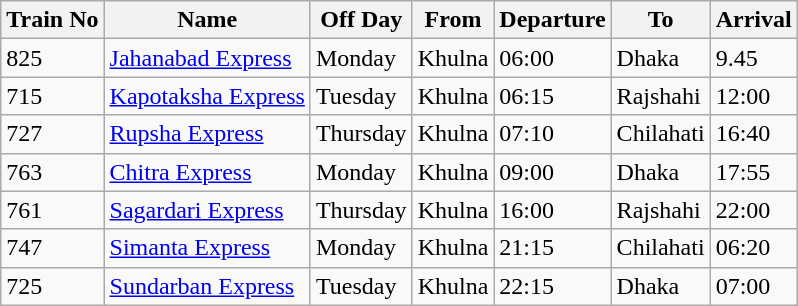<table class="wikitable">
<tr>
<th>Train No</th>
<th>Name</th>
<th>Off Day</th>
<th>From</th>
<th>Departure</th>
<th>To</th>
<th>Arrival</th>
</tr>
<tr>
<td>825</td>
<td><a href='#'>Jahanabad Express</a></td>
<td>Monday</td>
<td>Khulna</td>
<td>06:00</td>
<td>Dhaka</td>
<td>9.45</td>
</tr>
<tr>
<td>715</td>
<td><a href='#'>Kapotaksha Express</a></td>
<td>Tuesday</td>
<td>Khulna</td>
<td>06:15</td>
<td>Rajshahi</td>
<td>12:00</td>
</tr>
<tr>
<td>727</td>
<td><a href='#'>Rupsha Express</a></td>
<td>Thursday</td>
<td>Khulna</td>
<td>07:10</td>
<td>Chilahati</td>
<td>16:40</td>
</tr>
<tr>
<td>763</td>
<td><a href='#'>Chitra Express</a></td>
<td>Monday</td>
<td>Khulna</td>
<td>09:00</td>
<td>Dhaka</td>
<td>17:55</td>
</tr>
<tr>
<td>761</td>
<td><a href='#'>Sagardari Express</a></td>
<td>Thursday</td>
<td>Khulna</td>
<td>16:00</td>
<td>Rajshahi</td>
<td>22:00</td>
</tr>
<tr>
<td>747</td>
<td><a href='#'>Simanta Express</a></td>
<td>Monday</td>
<td>Khulna</td>
<td>21:15</td>
<td>Chilahati</td>
<td>06:20</td>
</tr>
<tr>
<td>725</td>
<td><a href='#'>Sundarban Express</a></td>
<td>Tuesday</td>
<td>Khulna</td>
<td>22:15</td>
<td>Dhaka</td>
<td>07:00</td>
</tr>
</table>
